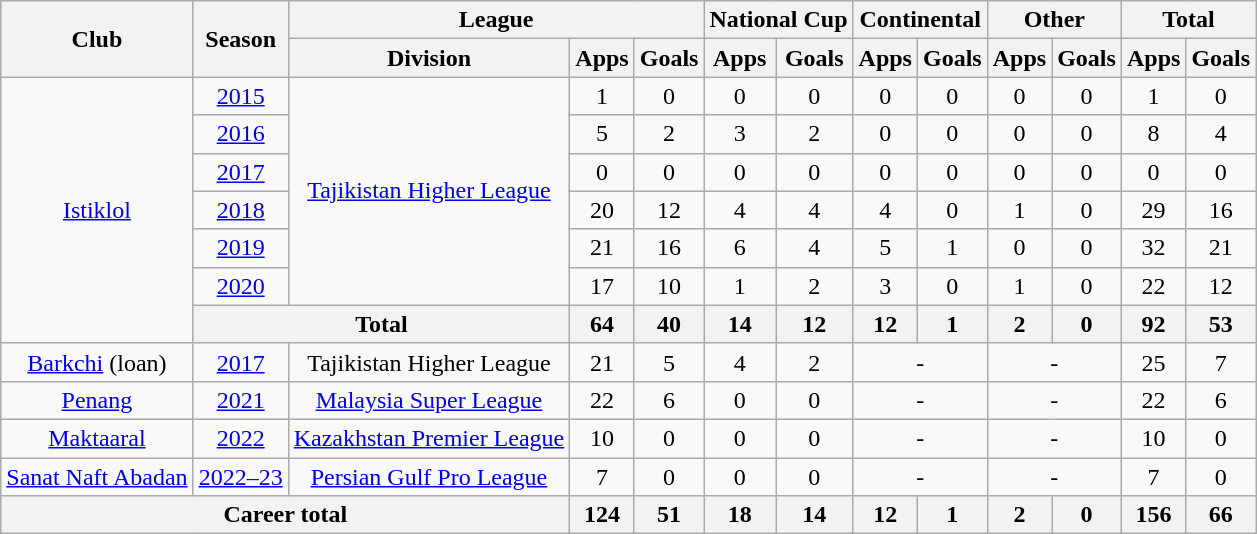<table class="wikitable" style="text-align: center;">
<tr>
<th rowspan="2">Club</th>
<th rowspan="2">Season</th>
<th colspan="3">League</th>
<th colspan="2">National Cup</th>
<th colspan="2">Continental</th>
<th colspan="2">Other</th>
<th colspan="2">Total</th>
</tr>
<tr>
<th>Division</th>
<th>Apps</th>
<th>Goals</th>
<th>Apps</th>
<th>Goals</th>
<th>Apps</th>
<th>Goals</th>
<th>Apps</th>
<th>Goals</th>
<th>Apps</th>
<th>Goals</th>
</tr>
<tr>
<td rowspan="7" valign="center"><a href='#'>Istiklol</a></td>
<td><a href='#'>2015</a></td>
<td rowspan="6" valign="center"><a href='#'>Tajikistan Higher League</a></td>
<td>1</td>
<td>0</td>
<td>0</td>
<td>0</td>
<td>0</td>
<td>0</td>
<td>0</td>
<td>0</td>
<td>1</td>
<td>0</td>
</tr>
<tr>
<td><a href='#'>2016</a></td>
<td>5</td>
<td>2</td>
<td>3</td>
<td>2</td>
<td>0</td>
<td>0</td>
<td>0</td>
<td>0</td>
<td>8</td>
<td>4</td>
</tr>
<tr>
<td><a href='#'>2017</a></td>
<td>0</td>
<td>0</td>
<td>0</td>
<td>0</td>
<td>0</td>
<td>0</td>
<td>0</td>
<td>0</td>
<td>0</td>
<td>0</td>
</tr>
<tr>
<td><a href='#'>2018</a></td>
<td>20</td>
<td>12</td>
<td>4</td>
<td>4</td>
<td>4</td>
<td>0</td>
<td>1</td>
<td>0</td>
<td>29</td>
<td>16</td>
</tr>
<tr>
<td><a href='#'>2019</a></td>
<td>21</td>
<td>16</td>
<td>6</td>
<td>4</td>
<td>5</td>
<td>1</td>
<td>0</td>
<td>0</td>
<td>32</td>
<td>21</td>
</tr>
<tr>
<td><a href='#'>2020</a></td>
<td>17</td>
<td>10</td>
<td>1</td>
<td>2</td>
<td>3</td>
<td>0</td>
<td>1</td>
<td>0</td>
<td>22</td>
<td>12</td>
</tr>
<tr>
<th colspan="2">Total</th>
<th>64</th>
<th>40</th>
<th>14</th>
<th>12</th>
<th>12</th>
<th>1</th>
<th>2</th>
<th>0</th>
<th>92</th>
<th>53</th>
</tr>
<tr>
<td valign="center"><a href='#'>Barkchi</a> (loan)</td>
<td><a href='#'>2017</a></td>
<td>Tajikistan Higher League</td>
<td>21</td>
<td>5</td>
<td>4</td>
<td>2</td>
<td colspan="2">-</td>
<td colspan="2">-</td>
<td>25</td>
<td>7</td>
</tr>
<tr>
<td valign="center"><a href='#'>Penang</a></td>
<td><a href='#'>2021</a></td>
<td><a href='#'>Malaysia Super League</a></td>
<td>22</td>
<td>6</td>
<td>0</td>
<td>0</td>
<td colspan="2">-</td>
<td colspan="2">-</td>
<td>22</td>
<td>6</td>
</tr>
<tr>
<td valign="center"><a href='#'>Maktaaral</a></td>
<td><a href='#'>2022</a></td>
<td><a href='#'>Kazakhstan Premier League</a></td>
<td>10</td>
<td>0</td>
<td>0</td>
<td>0</td>
<td colspan="2">-</td>
<td colspan="2">-</td>
<td>10</td>
<td>0</td>
</tr>
<tr>
<td valign="center"><a href='#'>Sanat Naft Abadan</a></td>
<td><a href='#'>2022–23</a></td>
<td><a href='#'>Persian Gulf Pro League</a></td>
<td>7</td>
<td>0</td>
<td>0</td>
<td>0</td>
<td colspan="2">-</td>
<td colspan="2">-</td>
<td>7</td>
<td>0</td>
</tr>
<tr>
<th colspan="3">Career total</th>
<th>124</th>
<th>51</th>
<th>18</th>
<th>14</th>
<th>12</th>
<th>1</th>
<th>2</th>
<th>0</th>
<th>156</th>
<th>66</th>
</tr>
</table>
